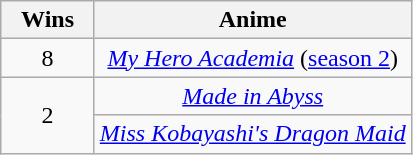<table class="wikitable" style="text-align:center;">
<tr>
<th scope="col" width="55">Wins</th>
<th scope="col" align="center">Anime</th>
</tr>
<tr>
<td>8</td>
<td><em><a href='#'>My Hero Academia</a></em> (<a href='#'>season 2</a>)</td>
</tr>
<tr>
<td rowspan="2">2</td>
<td><em><a href='#'>Made in Abyss</a></em></td>
</tr>
<tr>
<td><em><a href='#'>Miss Kobayashi's Dragon Maid</a></em></td>
</tr>
</table>
